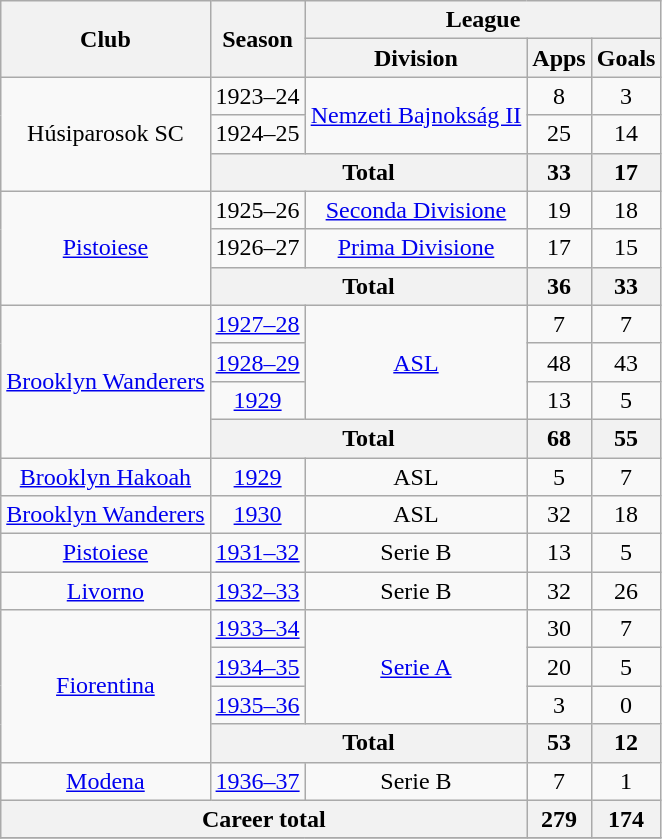<table class="wikitable" style="text-align:center">
<tr>
<th rowspan="2">Club</th>
<th rowspan="2">Season</th>
<th colspan="3">League</th>
</tr>
<tr>
<th>Division</th>
<th>Apps</th>
<th>Goals</th>
</tr>
<tr>
<td rowspan="3">Húsiparosok SC</td>
<td>1923–24</td>
<td rowspan="2"><a href='#'>Nemzeti Bajnokság II</a></td>
<td>8</td>
<td>3</td>
</tr>
<tr>
<td>1924–25</td>
<td>25</td>
<td>14</td>
</tr>
<tr>
<th colspan="2">Total</th>
<th>33</th>
<th>17</th>
</tr>
<tr>
<td rowspan="3"><a href='#'>Pistoiese</a></td>
<td>1925–26</td>
<td rowspan="1"><a href='#'>Seconda Divisione</a></td>
<td>19</td>
<td>18</td>
</tr>
<tr>
<td>1926–27</td>
<td rowspan="1"><a href='#'>Prima Divisione</a></td>
<td>17</td>
<td>15</td>
</tr>
<tr>
<th colspan="2">Total</th>
<th>36</th>
<th>33</th>
</tr>
<tr>
<td rowspan="4"><a href='#'>Brooklyn Wanderers</a></td>
<td><a href='#'>1927–28</a></td>
<td rowspan="3"><a href='#'>ASL</a></td>
<td>7</td>
<td>7</td>
</tr>
<tr>
<td><a href='#'>1928–29</a></td>
<td>48</td>
<td>43</td>
</tr>
<tr>
<td><a href='#'>1929</a></td>
<td>13</td>
<td>5</td>
</tr>
<tr>
<th colspan="2">Total</th>
<th>68</th>
<th>55</th>
</tr>
<tr>
<td rowspan="1"><a href='#'>Brooklyn Hakoah</a></td>
<td><a href='#'>1929</a></td>
<td rowspan="1">ASL</td>
<td>5</td>
<td>7</td>
</tr>
<tr>
<td rowspan="1"><a href='#'>Brooklyn Wanderers</a></td>
<td><a href='#'>1930</a></td>
<td rowspan="1">ASL</td>
<td>32</td>
<td>18</td>
</tr>
<tr>
<td rowspan="1"><a href='#'>Pistoiese</a></td>
<td><a href='#'>1931–32</a></td>
<td rowspan="1">Serie B</td>
<td>13</td>
<td>5</td>
</tr>
<tr>
<td rowspan="1"><a href='#'>Livorno</a></td>
<td><a href='#'>1932–33</a></td>
<td rowspan="1">Serie B</td>
<td>32</td>
<td>26</td>
</tr>
<tr>
<td rowspan="4"><a href='#'>Fiorentina</a></td>
<td><a href='#'>1933–34</a></td>
<td rowspan="3"><a href='#'>Serie A</a></td>
<td>30</td>
<td>7</td>
</tr>
<tr>
<td><a href='#'>1934–35</a></td>
<td>20</td>
<td>5</td>
</tr>
<tr>
<td><a href='#'>1935–36</a></td>
<td>3</td>
<td>0</td>
</tr>
<tr>
<th colspan="2">Total</th>
<th>53</th>
<th>12</th>
</tr>
<tr>
<td rowspan="1"><a href='#'>Modena</a></td>
<td><a href='#'>1936–37</a></td>
<td>Serie B</td>
<td>7</td>
<td>1</td>
</tr>
<tr>
<th colspan="3">Career total</th>
<th>279</th>
<th>174</th>
</tr>
<tr>
</tr>
</table>
